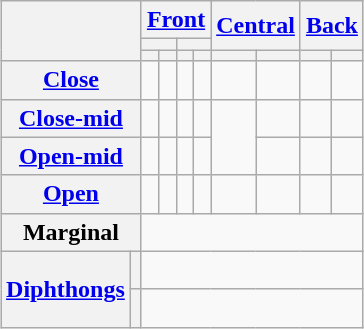<table class="wikitable" style="margin: auto; text-align: center;">
<tr>
<th rowspan="3" colspan="2"></th>
<th colspan="4"><a href='#'>Front</a></th>
<th colspan="2" rowspan="2"><a href='#'>Central</a></th>
<th colspan="2" rowspan="2"><a href='#'>Back</a></th>
</tr>
<tr>
<th colspan="2"></th>
<th colspan="2"></th>
</tr>
<tr>
<th></th>
<th></th>
<th></th>
<th></th>
<th></th>
<th></th>
<th></th>
<th></th>
</tr>
<tr>
<th colspan="2"><a href='#'>Close</a></th>
<td></td>
<td> </td>
<td></td>
<td> </td>
<td></td>
<td></td>
<td> </td>
<td> </td>
</tr>
<tr>
<th colspan="2"><a href='#'>Close-mid</a></th>
<td> </td>
<td> </td>
<td> </td>
<td> </td>
<td rowspan="2"> </td>
<td></td>
<td> </td>
<td> </td>
</tr>
<tr>
<th colspan="2"><a href='#'>Open-mid</a></th>
<td> </td>
<td> </td>
<td> </td>
<td> </td>
<td></td>
<td> </td>
<td> </td>
</tr>
<tr>
<th colspan="2"><a href='#'>Open</a></th>
<td></td>
<td></td>
<td></td>
<td></td>
<td> </td>
<td> </td>
<td></td>
<td></td>
</tr>
<tr align="center">
<th colspan="2">Marginal</th>
<td colspan="8">     </td>
</tr>
<tr align="center">
<th rowspan="2"><a href='#'>Diphthongs</a></th>
<th></th>
<td colspan="8">         </td>
</tr>
<tr align="center">
<th></th>
<td colspan="8">             </td>
</tr>
</table>
